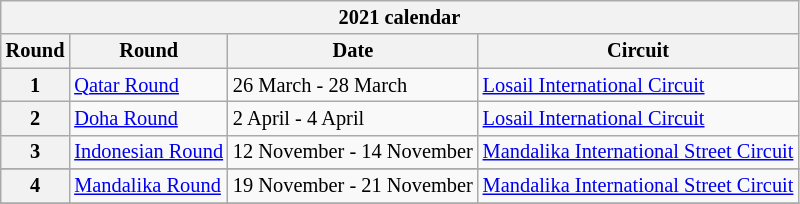<table class="wikitable" style="font-size: 85%">
<tr>
<th colspan=7>2021 calendar</th>
</tr>
<tr>
<th>Round</th>
<th>Round</th>
<th>Date</th>
<th>Circuit</th>
</tr>
<tr>
<th rowspan=1>1</th>
<td> <a href='#'>Qatar Round</a></td>
<td>26 March - 28 March</td>
<td><a href='#'>Losail International Circuit</a></td>
</tr>
<tr>
<th rowspan=1>2</th>
<td> <a href='#'>Doha Round</a></td>
<td>2 April - 4 April</td>
<td><a href='#'>Losail International Circuit</a></td>
</tr>
<tr>
<th rowspan=1>3</th>
<td> <a href='#'>Indonesian Round</a></td>
<td>12 November - 14 November</td>
<td><a href='#'>Mandalika International Street Circuit</a></td>
</tr>
<tr>
</tr>
<tr>
<th rowspan=1>4</th>
<td> <a href='#'>Mandalika Round</a></td>
<td>19 November - 21 November</td>
<td><a href='#'>Mandalika International Street Circuit</a></td>
</tr>
<tr>
</tr>
</table>
